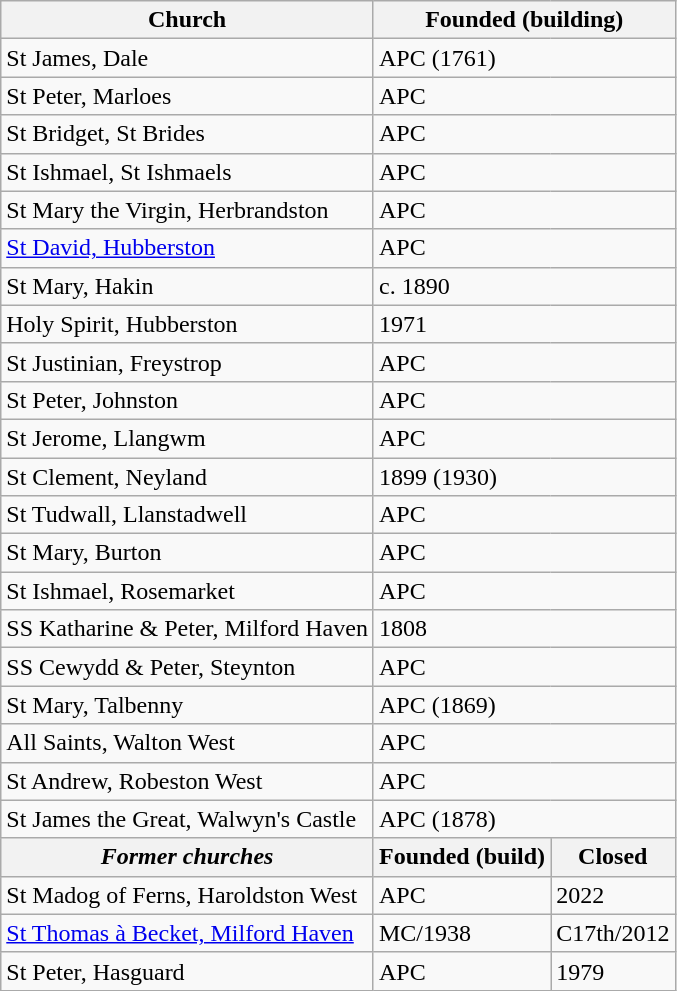<table class="wikitable">
<tr>
<th>Church</th>
<th colspan="2">Founded (building)</th>
</tr>
<tr>
<td>St James, Dale</td>
<td colspan="2">APC (1761)</td>
</tr>
<tr>
<td>St Peter, Marloes</td>
<td colspan="2">APC</td>
</tr>
<tr>
<td>St Bridget, St Brides</td>
<td colspan="2">APC</td>
</tr>
<tr>
<td>St Ishmael, St Ishmaels</td>
<td colspan="2">APC</td>
</tr>
<tr>
<td>St Mary the Virgin, Herbrandston</td>
<td colspan="2">APC</td>
</tr>
<tr>
<td><a href='#'>St David, Hubberston</a></td>
<td colspan="2">APC</td>
</tr>
<tr>
<td>St Mary, Hakin</td>
<td colspan="2">c. 1890</td>
</tr>
<tr>
<td>Holy Spirit, Hubberston</td>
<td colspan="2">1971</td>
</tr>
<tr>
<td>St Justinian, Freystrop</td>
<td colspan="2">APC</td>
</tr>
<tr>
<td>St Peter, Johnston</td>
<td colspan="2">APC</td>
</tr>
<tr>
<td>St Jerome, Llangwm</td>
<td colspan="2">APC</td>
</tr>
<tr>
<td>St Clement, Neyland</td>
<td colspan="2">1899 (1930)</td>
</tr>
<tr>
<td>St Tudwall, Llanstadwell</td>
<td colspan="2">APC</td>
</tr>
<tr>
<td>St Mary, Burton</td>
<td colspan="2">APC</td>
</tr>
<tr>
<td>St Ishmael, Rosemarket</td>
<td colspan="2">APC</td>
</tr>
<tr>
<td>SS Katharine & Peter, Milford Haven</td>
<td colspan="2">1808</td>
</tr>
<tr>
<td>SS Cewydd & Peter, Steynton</td>
<td colspan="2">APC</td>
</tr>
<tr>
<td>St Mary, Talbenny</td>
<td colspan="2">APC (1869)</td>
</tr>
<tr>
<td>All Saints, Walton West</td>
<td colspan="2">APC</td>
</tr>
<tr>
<td>St Andrew, Robeston West</td>
<td colspan="2">APC</td>
</tr>
<tr>
<td>St James the Great, Walwyn's Castle</td>
<td colspan="2">APC (1878)</td>
</tr>
<tr>
<th><em>Former churches</em></th>
<th>Founded (build)</th>
<th>Closed</th>
</tr>
<tr>
<td>St Madog of Ferns, Haroldston West</td>
<td>APC</td>
<td>2022</td>
</tr>
<tr>
<td><a href='#'>St Thomas à Becket, Milford Haven</a></td>
<td>MC/1938</td>
<td>C17th/2012</td>
</tr>
<tr>
<td>St Peter, Hasguard</td>
<td>APC</td>
<td>1979</td>
</tr>
</table>
